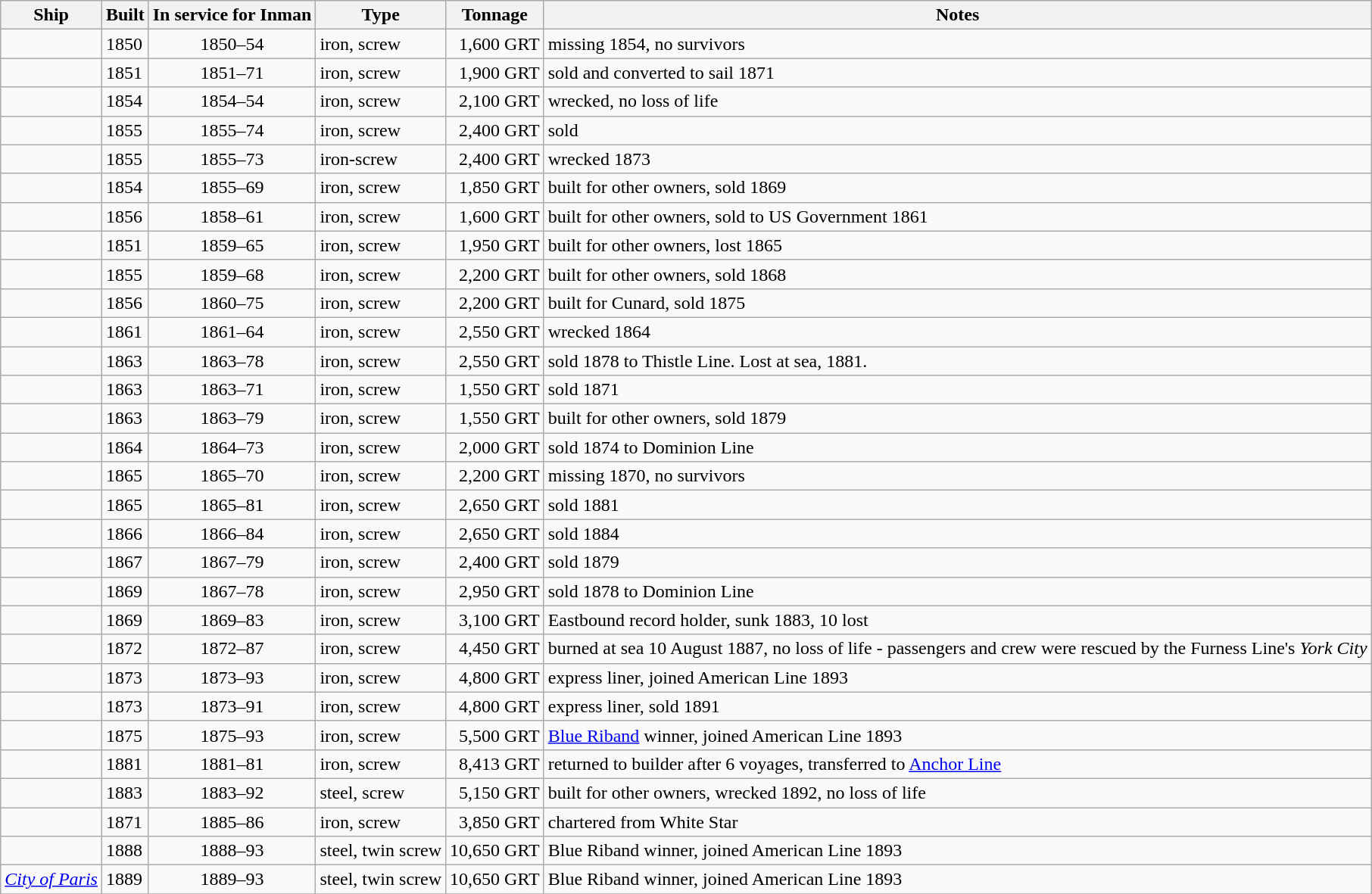<table class="wikitable">
<tr>
<th>Ship</th>
<th>Built</th>
<th>In service for Inman</th>
<th>Type</th>
<th>Tonnage</th>
<th>Notes</th>
</tr>
<tr>
<td></td>
<td>1850</td>
<td align="Center">1850–54</td>
<td>iron, screw</td>
<td align="Right">1,600 GRT</td>
<td>missing 1854, no survivors</td>
</tr>
<tr>
<td></td>
<td>1851</td>
<td align="Center">1851–71</td>
<td>iron, screw</td>
<td align="Right">1,900 GRT</td>
<td>sold and converted to sail 1871</td>
</tr>
<tr>
<td></td>
<td>1854</td>
<td align="Center">1854–54</td>
<td>iron, screw</td>
<td align="Right">2,100 GRT</td>
<td>wrecked, no loss of life</td>
</tr>
<tr>
<td></td>
<td>1855</td>
<td align="Center">1855–74</td>
<td>iron, screw</td>
<td align="Right">2,400 GRT</td>
<td>sold</td>
</tr>
<tr>
<td></td>
<td>1855</td>
<td align="Center">1855–73</td>
<td>iron-screw</td>
<td align="Right">2,400 GRT</td>
<td>wrecked 1873</td>
</tr>
<tr>
<td></td>
<td>1854</td>
<td align="Center">1855–69</td>
<td>iron, screw</td>
<td align="Right">1,850 GRT</td>
<td>built for other owners, sold 1869</td>
</tr>
<tr>
<td></td>
<td>1856</td>
<td align="Center">1858–61</td>
<td>iron, screw</td>
<td align="Right">1,600 GRT</td>
<td>built for other owners, sold to US Government 1861</td>
</tr>
<tr>
<td></td>
<td>1851</td>
<td align="Center">1859–65</td>
<td>iron, screw</td>
<td align="Right">1,950 GRT</td>
<td>built for other owners, lost 1865</td>
</tr>
<tr>
<td></td>
<td>1855</td>
<td align="Center">1859–68</td>
<td>iron, screw</td>
<td align="Right">2,200 GRT</td>
<td>built for other owners, sold 1868</td>
</tr>
<tr>
<td></td>
<td>1856</td>
<td align="Center">1860–75</td>
<td>iron, screw</td>
<td align="Right">2,200 GRT</td>
<td>built for Cunard, sold 1875</td>
</tr>
<tr>
<td></td>
<td>1861</td>
<td align="Center">1861–64</td>
<td>iron, screw</td>
<td align="Right">2,550 GRT</td>
<td>wrecked 1864</td>
</tr>
<tr>
<td></td>
<td>1863</td>
<td align="Center">1863–78</td>
<td>iron, screw</td>
<td align="Right">2,550 GRT</td>
<td>sold 1878 to Thistle Line. Lost at sea, 1881.</td>
</tr>
<tr>
<td></td>
<td>1863</td>
<td align="Center">1863–71</td>
<td>iron, screw</td>
<td align="Right">1,550 GRT</td>
<td>sold 1871</td>
</tr>
<tr>
<td></td>
<td>1863</td>
<td align="Center">1863–79</td>
<td>iron, screw</td>
<td align="Right">1,550 GRT</td>
<td>built for other owners, sold 1879</td>
</tr>
<tr>
<td></td>
<td>1864</td>
<td align="Center">1864–73</td>
<td>iron, screw</td>
<td align="Right">2,000 GRT</td>
<td>sold 1874 to Dominion Line</td>
</tr>
<tr>
<td></td>
<td>1865</td>
<td align="Center">1865–70</td>
<td>iron, screw</td>
<td align="Right">2,200 GRT</td>
<td>missing 1870, no survivors</td>
</tr>
<tr>
<td></td>
<td>1865</td>
<td align="Center">1865–81</td>
<td>iron, screw</td>
<td align="Right">2,650 GRT</td>
<td>sold 1881</td>
</tr>
<tr>
<td></td>
<td>1866</td>
<td align="Center">1866–84</td>
<td>iron, screw</td>
<td align="Right">2,650 GRT</td>
<td>sold 1884</td>
</tr>
<tr>
<td></td>
<td>1867</td>
<td align="Center">1867–79</td>
<td>iron, screw</td>
<td align="Right">2,400 GRT</td>
<td>sold 1879</td>
</tr>
<tr>
<td></td>
<td>1869</td>
<td align="Center">1867–78</td>
<td>iron, screw</td>
<td align="Right">2,950 GRT</td>
<td>sold 1878 to Dominion Line</td>
</tr>
<tr>
<td></td>
<td>1869</td>
<td align="Center">1869–83</td>
<td>iron, screw</td>
<td align="Right">3,100 GRT</td>
<td>Eastbound record holder, sunk 1883, 10 lost</td>
</tr>
<tr>
<td></td>
<td>1872</td>
<td align="Center">1872–87</td>
<td>iron, screw</td>
<td align="Right">4,450 GRT</td>
<td>burned at sea 10 August 1887, no loss of life - passengers and crew were rescued by the Furness Line's <em>York City</em></td>
</tr>
<tr>
<td></td>
<td>1873</td>
<td align="Center">1873–93</td>
<td>iron, screw</td>
<td align="Right">4,800 GRT</td>
<td>express liner, joined American Line 1893</td>
</tr>
<tr>
<td></td>
<td>1873</td>
<td align="Center">1873–91</td>
<td>iron, screw</td>
<td align="Right">4,800 GRT</td>
<td>express liner, sold 1891</td>
</tr>
<tr>
<td></td>
<td>1875</td>
<td align="Center">1875–93</td>
<td>iron, screw</td>
<td align="Right">5,500 GRT</td>
<td><a href='#'>Blue Riband</a> winner, joined American Line 1893</td>
</tr>
<tr>
<td></td>
<td>1881</td>
<td align="Center">1881–81</td>
<td>iron, screw</td>
<td align="Right">8,413 GRT</td>
<td>returned to builder after 6 voyages, transferred to <a href='#'>Anchor Line</a></td>
</tr>
<tr>
<td></td>
<td>1883</td>
<td align="Center">1883–92</td>
<td>steel, screw</td>
<td align="Right">5,150 GRT</td>
<td>built for other owners, wrecked 1892, no loss of life</td>
</tr>
<tr>
<td></td>
<td>1871</td>
<td align="Center">1885–86</td>
<td>iron, screw</td>
<td align="Right">3,850 GRT</td>
<td>chartered from White Star</td>
</tr>
<tr>
<td></td>
<td>1888</td>
<td align="Center">1888–93</td>
<td>steel, twin screw</td>
<td align="Right">10,650 GRT</td>
<td>Blue Riband winner, joined American Line 1893</td>
</tr>
<tr>
<td><a href='#'><em>City of Paris</em></a></td>
<td>1889</td>
<td align="Center">1889–93</td>
<td>steel, twin screw</td>
<td align="Right">10,650 GRT</td>
<td>Blue Riband winner, joined American Line 1893</td>
</tr>
<tr>
</tr>
</table>
